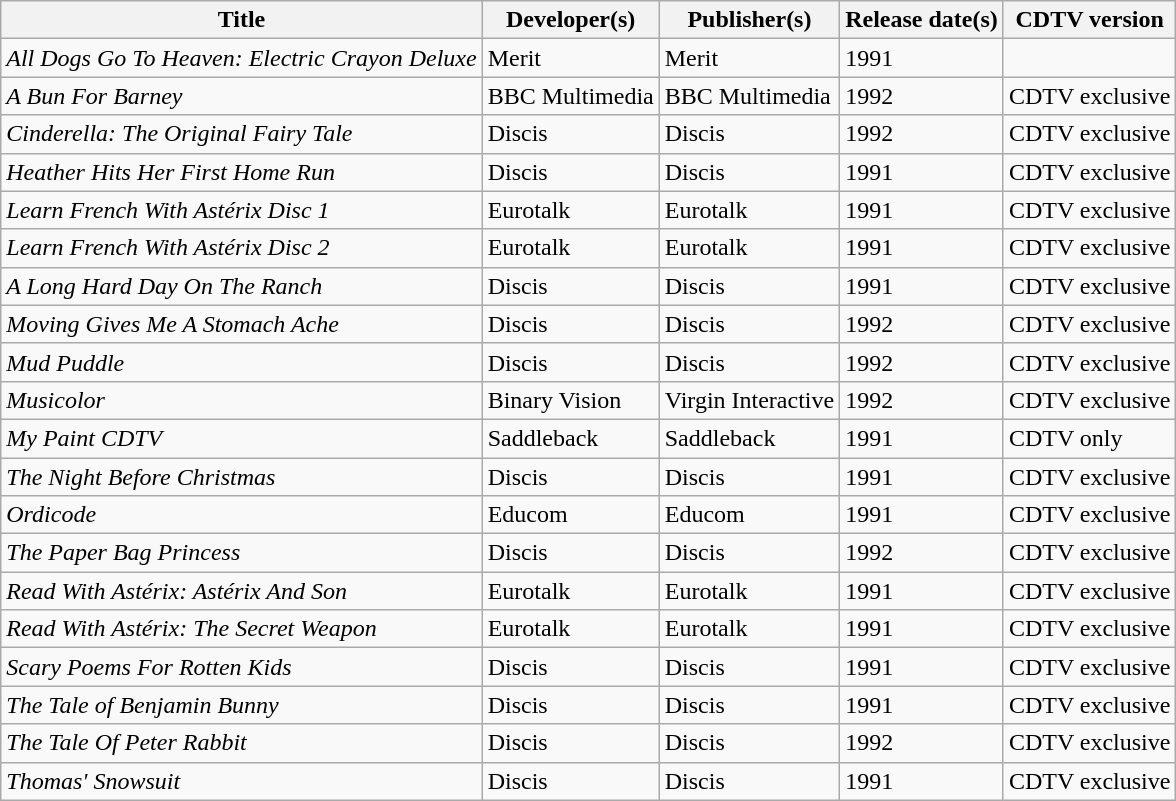<table class="wikitable sortable" id="softwarelist" width="auto">
<tr>
<th rowspan="1">Title</th>
<th rowspan="1">Developer(s)</th>
<th rowspan="1">Publisher(s)</th>
<th rowspan="1">Release date(s)</th>
<th>CDTV version</th>
</tr>
<tr>
<td><em>All Dogs Go To Heaven: Electric Crayon Deluxe</em></td>
<td>Merit</td>
<td>Merit</td>
<td>1991</td>
<td></td>
</tr>
<tr>
<td><em>A Bun For Barney</em></td>
<td>BBC Multimedia</td>
<td>BBC Multimedia</td>
<td>1992</td>
<td>CDTV exclusive</td>
</tr>
<tr>
<td><em>Cinderella: The Original Fairy Tale</em></td>
<td>Discis</td>
<td>Discis</td>
<td>1992</td>
<td>CDTV exclusive</td>
</tr>
<tr>
<td><em>Heather Hits Her First Home Run</em></td>
<td>Discis</td>
<td>Discis</td>
<td>1991</td>
<td>CDTV exclusive</td>
</tr>
<tr>
<td><em>Learn French With Astérix Disc 1</em></td>
<td>Eurotalk</td>
<td>Eurotalk</td>
<td>1991</td>
<td>CDTV exclusive</td>
</tr>
<tr>
<td><em>Learn French With Astérix Disc 2</em></td>
<td>Eurotalk</td>
<td>Eurotalk</td>
<td>1991</td>
<td>CDTV exclusive</td>
</tr>
<tr>
<td><em>A Long Hard Day On The Ranch</em></td>
<td>Discis</td>
<td>Discis</td>
<td>1991</td>
<td>CDTV exclusive</td>
</tr>
<tr>
<td><em>Moving Gives Me A Stomach Ache</em></td>
<td>Discis</td>
<td>Discis</td>
<td>1992</td>
<td>CDTV exclusive</td>
</tr>
<tr>
<td><em>Mud Puddle</em></td>
<td>Discis</td>
<td>Discis</td>
<td>1992</td>
<td>CDTV exclusive</td>
</tr>
<tr>
<td><em>Musicolor</em></td>
<td>Binary Vision</td>
<td>Virgin Interactive</td>
<td>1992</td>
<td>CDTV exclusive</td>
</tr>
<tr>
<td><em>My Paint CDTV</em></td>
<td>Saddleback</td>
<td>Saddleback</td>
<td>1991</td>
<td>CDTV only</td>
</tr>
<tr>
<td><em>The Night Before Christmas</em></td>
<td>Discis</td>
<td>Discis</td>
<td>1991</td>
<td>CDTV exclusive</td>
</tr>
<tr>
<td><em>Ordicode</em></td>
<td>Educom</td>
<td>Educom</td>
<td>1991</td>
<td>CDTV exclusive</td>
</tr>
<tr>
<td><em>The Paper Bag Princess</em></td>
<td>Discis</td>
<td>Discis</td>
<td>1992</td>
<td>CDTV exclusive</td>
</tr>
<tr>
<td><em>Read With Astérix: Astérix And Son</em></td>
<td>Eurotalk</td>
<td>Eurotalk</td>
<td>1991</td>
<td>CDTV exclusive</td>
</tr>
<tr>
<td><em>Read With Astérix: The Secret Weapon</em></td>
<td>Eurotalk</td>
<td>Eurotalk</td>
<td>1991</td>
<td>CDTV exclusive</td>
</tr>
<tr>
<td><em>Scary Poems For Rotten Kids</em></td>
<td>Discis</td>
<td>Discis</td>
<td>1991</td>
<td>CDTV exclusive</td>
</tr>
<tr>
<td><em>The Tale of Benjamin Bunny</em></td>
<td>Discis</td>
<td>Discis</td>
<td>1991</td>
<td>CDTV exclusive</td>
</tr>
<tr>
<td><em>The Tale Of Peter Rabbit</em></td>
<td>Discis</td>
<td>Discis</td>
<td>1992</td>
<td>CDTV exclusive</td>
</tr>
<tr>
<td><em>Thomas' Snowsuit</em></td>
<td>Discis</td>
<td>Discis</td>
<td>1991</td>
<td>CDTV exclusive</td>
</tr>
</table>
